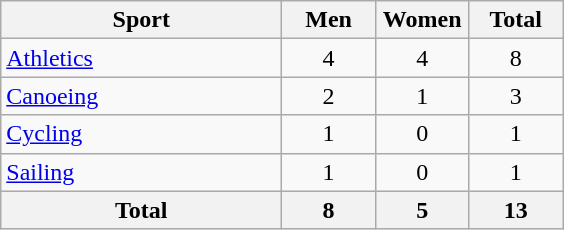<table class="wikitable sortable" style="text-align:center;">
<tr>
<th width=180>Sport</th>
<th width=55>Men</th>
<th width=55>Women</th>
<th width=55>Total</th>
</tr>
<tr>
<td align=left><a href='#'>Athletics</a></td>
<td>4</td>
<td>4</td>
<td>8</td>
</tr>
<tr>
<td align=left><a href='#'>Canoeing</a></td>
<td>2</td>
<td>1</td>
<td>3</td>
</tr>
<tr>
<td align=left><a href='#'>Cycling</a></td>
<td>1</td>
<td>0</td>
<td>1</td>
</tr>
<tr>
<td align=left><a href='#'>Sailing</a></td>
<td>1</td>
<td>0</td>
<td>1</td>
</tr>
<tr>
<th>Total</th>
<th>8</th>
<th>5</th>
<th>13</th>
</tr>
</table>
